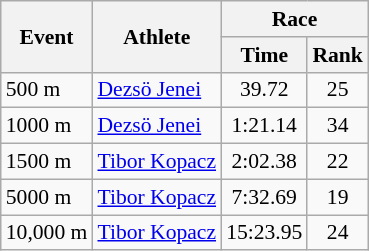<table class="wikitable" border="1" style="font-size:90%">
<tr>
<th rowspan=2>Event</th>
<th rowspan=2>Athlete</th>
<th colspan=2>Race</th>
</tr>
<tr>
<th>Time</th>
<th>Rank</th>
</tr>
<tr>
<td>500 m</td>
<td><a href='#'>Dezsö Jenei</a></td>
<td align=center>39.72</td>
<td align=center>25</td>
</tr>
<tr>
<td>1000 m</td>
<td><a href='#'>Dezsö Jenei</a></td>
<td align=center>1:21.14</td>
<td align=center>34</td>
</tr>
<tr>
<td>1500 m</td>
<td><a href='#'>Tibor Kopacz</a></td>
<td align=center>2:02.38</td>
<td align=center>22</td>
</tr>
<tr>
<td>5000 m</td>
<td><a href='#'>Tibor Kopacz</a></td>
<td align=center>7:32.69</td>
<td align=center>19</td>
</tr>
<tr>
<td>10,000 m</td>
<td><a href='#'>Tibor Kopacz</a></td>
<td align=center>15:23.95</td>
<td align=center>24</td>
</tr>
</table>
